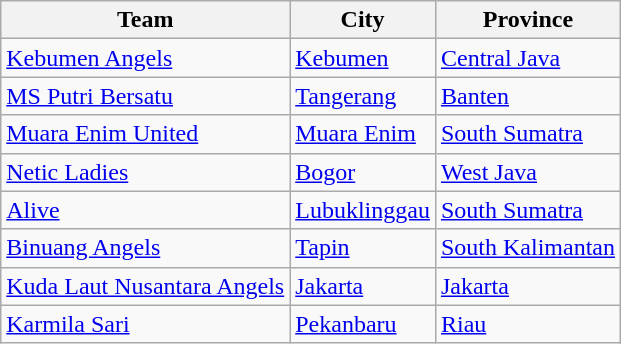<table class="wikitable sortable" style="text-align:left;">
<tr>
<th>Team</th>
<th>City</th>
<th>Province</th>
</tr>
<tr>
<td><a href='#'>Kebumen Angels</a></td>
<td><a href='#'>Kebumen</a></td>
<td><a href='#'>Central Java</a></td>
</tr>
<tr>
<td><a href='#'>MS Putri Bersatu</a></td>
<td><a href='#'>Tangerang</a></td>
<td><a href='#'>Banten</a></td>
</tr>
<tr>
<td><a href='#'>Muara Enim United</a></td>
<td><a href='#'>Muara Enim</a></td>
<td><a href='#'>South Sumatra</a></td>
</tr>
<tr>
<td><a href='#'>Netic Ladies</a></td>
<td><a href='#'>Bogor</a></td>
<td><a href='#'>West Java</a></td>
</tr>
<tr>
<td><a href='#'>Alive</a></td>
<td><a href='#'>Lubuklinggau</a></td>
<td><a href='#'>South Sumatra</a></td>
</tr>
<tr>
<td><a href='#'>Binuang Angels</a></td>
<td><a href='#'>Tapin</a></td>
<td><a href='#'>South Kalimantan</a></td>
</tr>
<tr>
<td><a href='#'>Kuda Laut Nusantara Angels</a></td>
<td><a href='#'>Jakarta</a></td>
<td><a href='#'>Jakarta</a></td>
</tr>
<tr>
<td><a href='#'>Karmila Sari</a></td>
<td><a href='#'>Pekanbaru</a></td>
<td><a href='#'>Riau</a></td>
</tr>
</table>
